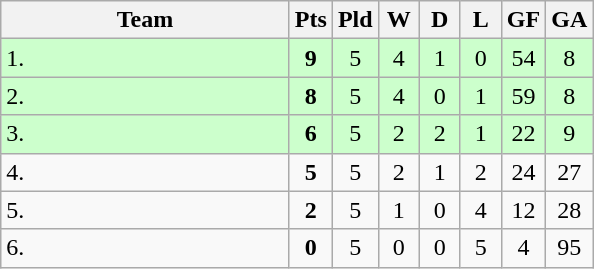<table class="wikitable" style="text-align:center;">
<tr>
<th width=185>Team</th>
<th width=20>Pts</th>
<th width=20>Pld</th>
<th width=20>W</th>
<th width=20>D</th>
<th width=20>L</th>
<th width=20>GF</th>
<th width=20>GA</th>
</tr>
<tr bgcolor=ccffcc>
<td align=left>1. </td>
<td><strong>9</strong></td>
<td>5</td>
<td>4</td>
<td>1</td>
<td>0</td>
<td>54</td>
<td>8</td>
</tr>
<tr bgcolor=ccffcc>
<td align=left>2. </td>
<td><strong>8</strong></td>
<td>5</td>
<td>4</td>
<td>0</td>
<td>1</td>
<td>59</td>
<td>8</td>
</tr>
<tr bgcolor=ccffcc>
<td align=left>3. </td>
<td><strong>6</strong></td>
<td>5</td>
<td>2</td>
<td>2</td>
<td>1</td>
<td>22</td>
<td>9</td>
</tr>
<tr>
<td align=left>4. </td>
<td><strong>5</strong></td>
<td>5</td>
<td>2</td>
<td>1</td>
<td>2</td>
<td>24</td>
<td>27</td>
</tr>
<tr>
<td align=left>5. </td>
<td><strong>2</strong></td>
<td>5</td>
<td>1</td>
<td>0</td>
<td>4</td>
<td>12</td>
<td>28</td>
</tr>
<tr>
<td align=left>6. </td>
<td><strong>0</strong></td>
<td>5</td>
<td>0</td>
<td>0</td>
<td>5</td>
<td>4</td>
<td>95</td>
</tr>
</table>
